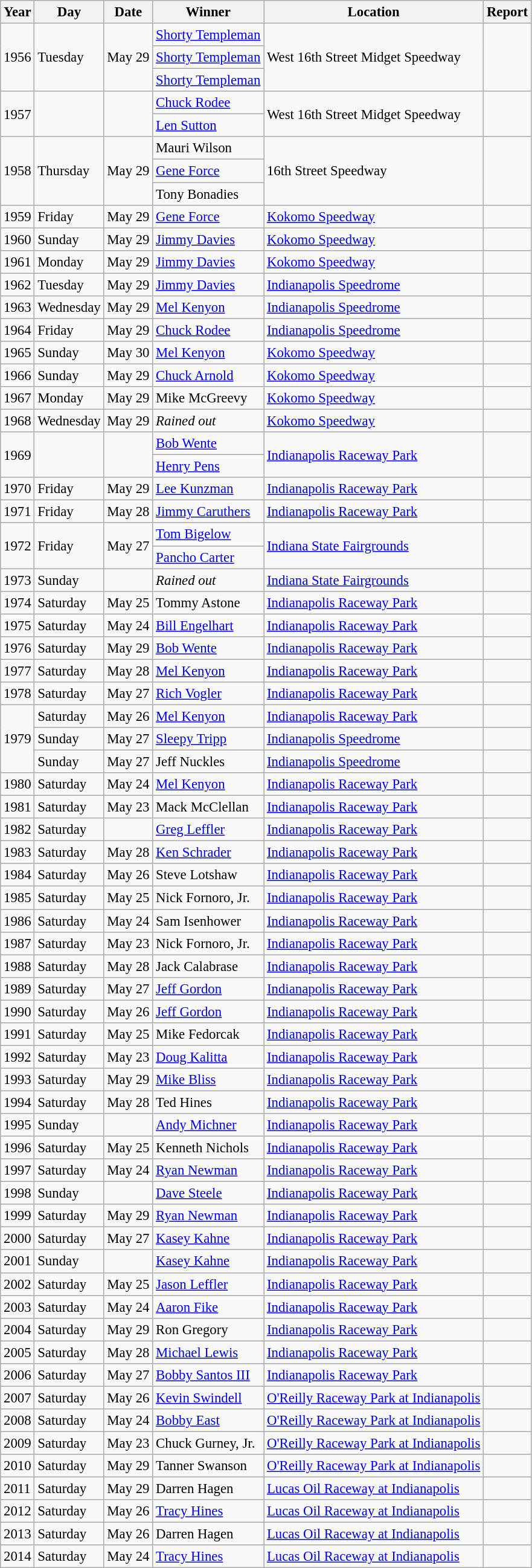<table class="wikitable" style="font-size: 95%;">
<tr>
<th>Year</th>
<th>Day</th>
<th>Date</th>
<th>Winner</th>
<th>Location</th>
<th>Report</th>
</tr>
<tr>
<td rowspan=3>1956</td>
<td rowspan=3>Tuesday</td>
<td rowspan=3>May 29</td>
<td><a href='#'>Shorty Templeman</a></td>
<td rowspan=3>West 16th Street Midget Speedway</td>
<td rowspan=3 align=center></td>
</tr>
<tr>
<td><a href='#'>Shorty Templeman</a></td>
</tr>
<tr>
<td><a href='#'>Shorty Templeman</a></td>
</tr>
<tr>
<td rowspan=2>1957</td>
<td rowspan=2></td>
<td rowspan=2></td>
<td><a href='#'>Chuck Rodee</a></td>
<td rowspan=2>West 16th Street Midget Speedway</td>
<td rowspan=2></td>
</tr>
<tr>
<td><a href='#'>Len Sutton</a></td>
</tr>
<tr>
<td rowspan=3>1958</td>
<td rowspan=3>Thursday</td>
<td rowspan=3>May 29</td>
<td>Mauri Wilson</td>
<td rowspan=3>16th Street Speedway</td>
<td rowspan=3 align=center></td>
</tr>
<tr>
<td><a href='#'>Gene Force</a></td>
</tr>
<tr>
<td>Tony Bonadies</td>
</tr>
<tr>
<td>1959</td>
<td>Friday</td>
<td>May 29</td>
<td><a href='#'>Gene Force</a></td>
<td><a href='#'>Kokomo Speedway</a></td>
<td align=center></td>
</tr>
<tr>
<td>1960</td>
<td>Sunday</td>
<td>May 29</td>
<td><a href='#'>Jimmy Davies</a></td>
<td><a href='#'>Kokomo Speedway</a></td>
<td align=center></td>
</tr>
<tr>
<td>1961</td>
<td>Monday</td>
<td>May 29</td>
<td><a href='#'>Jimmy Davies</a></td>
<td><a href='#'>Kokomo Speedway</a></td>
<td align=center></td>
</tr>
<tr>
<td>1962</td>
<td>Tuesday</td>
<td>May 29</td>
<td><a href='#'>Jimmy Davies</a></td>
<td><a href='#'>Indianapolis Speedrome</a></td>
<td align="center"></td>
</tr>
<tr>
<td>1963</td>
<td>Wednesday</td>
<td>May 29</td>
<td><a href='#'>Mel Kenyon</a></td>
<td><a href='#'>Indianapolis Speedrome</a></td>
<td align="center"></td>
</tr>
<tr>
<td>1964</td>
<td>Friday</td>
<td>May 29</td>
<td><a href='#'>Chuck Rodee</a></td>
<td><a href='#'>Indianapolis Speedrome</a></td>
<td align="center"></td>
</tr>
<tr>
<td>1965</td>
<td>Sunday</td>
<td>May 30</td>
<td><a href='#'>Mel Kenyon</a></td>
<td><a href='#'>Kokomo Speedway</a></td>
<td align=center></td>
</tr>
<tr>
<td>1966</td>
<td>Sunday</td>
<td>May 29</td>
<td><a href='#'>Chuck Arnold</a></td>
<td><a href='#'>Kokomo Speedway</a></td>
<td align=center></td>
</tr>
<tr>
<td>1967</td>
<td>Monday</td>
<td>May 29</td>
<td>Mike McGreevy</td>
<td><a href='#'>Kokomo Speedway</a></td>
<td align=center></td>
</tr>
<tr>
<td>1968</td>
<td>Wednesday</td>
<td>May 29</td>
<td><em>Rained out</em></td>
<td><a href='#'>Kokomo Speedway</a></td>
<td align=center></td>
</tr>
<tr>
<td rowspan=2>1969</td>
<td rowspan=2></td>
<td rowspan=2></td>
<td><a href='#'>Bob Wente</a></td>
<td rowspan=2><a href='#'>Indianapolis Raceway Park</a></td>
<td rowspan=2></td>
</tr>
<tr>
<td><a href='#'>Henry Pens</a></td>
</tr>
<tr>
<td>1970</td>
<td>Friday</td>
<td>May 29</td>
<td><a href='#'>Lee Kunzman</a></td>
<td><a href='#'>Indianapolis Raceway Park</a></td>
<td align=center></td>
</tr>
<tr>
<td>1971</td>
<td>Friday</td>
<td>May 28</td>
<td><a href='#'>Jimmy Caruthers</a></td>
<td><a href='#'>Indianapolis Raceway Park</a></td>
<td align=center></td>
</tr>
<tr>
<td rowspan=2>1972</td>
<td rowspan=2>Friday</td>
<td rowspan=2>May 27</td>
<td><a href='#'>Tom Bigelow</a></td>
<td rowspan=2><a href='#'>Indiana State Fairgrounds</a></td>
<td rowspan=2 align=center></td>
</tr>
<tr>
<td><a href='#'>Pancho Carter</a></td>
</tr>
<tr>
<td>1973</td>
<td>Sunday</td>
<td></td>
<td><em>Rained out</em></td>
<td><a href='#'>Indiana State Fairgrounds</a></td>
<td align=center></td>
</tr>
<tr>
<td>1974</td>
<td>Saturday</td>
<td>May 25</td>
<td>Tommy Astone</td>
<td><a href='#'>Indianapolis Raceway Park</a></td>
<td align=center></td>
</tr>
<tr>
<td>1975</td>
<td>Saturday</td>
<td>May 24</td>
<td><a href='#'>Bill Engelhart</a></td>
<td><a href='#'>Indianapolis Raceway Park</a></td>
<td align=center></td>
</tr>
<tr>
<td>1976</td>
<td>Saturday</td>
<td>May 29</td>
<td><a href='#'>Bob Wente</a></td>
<td><a href='#'>Indianapolis Raceway Park</a></td>
<td align=center></td>
</tr>
<tr>
<td>1977</td>
<td>Saturday</td>
<td>May 28</td>
<td><a href='#'>Mel Kenyon</a></td>
<td><a href='#'>Indianapolis Raceway Park</a></td>
<td align=center></td>
</tr>
<tr>
<td>1978</td>
<td>Saturday</td>
<td>May 27</td>
<td><a href='#'>Rich Vogler</a></td>
<td><a href='#'>Indianapolis Raceway Park</a></td>
<td align=center></td>
</tr>
<tr>
<td rowspan=3>1979</td>
<td>Saturday</td>
<td>May 26</td>
<td><a href='#'>Mel Kenyon</a></td>
<td><a href='#'>Indianapolis Raceway Park</a></td>
<td align=center></td>
</tr>
<tr>
<td>Sunday</td>
<td>May 27</td>
<td><a href='#'>Sleepy Tripp</a></td>
<td><a href='#'>Indianapolis Speedrome</a></td>
<td align="center"></td>
</tr>
<tr>
<td>Sunday</td>
<td>May 27</td>
<td>Jeff Nuckles</td>
<td><a href='#'>Indianapolis Speedrome</a></td>
<td align="center"></td>
</tr>
<tr>
<td>1980</td>
<td>Saturday</td>
<td>May 24</td>
<td><a href='#'>Mel Kenyon</a></td>
<td><a href='#'>Indianapolis Raceway Park</a></td>
<td align=center></td>
</tr>
<tr>
<td>1981</td>
<td>Saturday</td>
<td>May 23</td>
<td>Mack McClellan</td>
<td><a href='#'>Indianapolis Raceway Park</a></td>
<td align=center></td>
</tr>
<tr>
<td>1982</td>
<td>Saturday</td>
<td></td>
<td><a href='#'>Greg Leffler</a></td>
<td><a href='#'>Indianapolis Raceway Park</a></td>
<td align=center></td>
</tr>
<tr>
<td>1983</td>
<td>Saturday</td>
<td>May 28</td>
<td><a href='#'>Ken Schrader</a></td>
<td><a href='#'>Indianapolis Raceway Park</a></td>
<td align=center></td>
</tr>
<tr>
<td>1984</td>
<td>Saturday</td>
<td>May 26</td>
<td>Steve Lotshaw</td>
<td><a href='#'>Indianapolis Raceway Park</a></td>
<td align=center></td>
</tr>
<tr>
<td>1985</td>
<td>Saturday</td>
<td>May 25</td>
<td>Nick Fornoro, Jr.</td>
<td><a href='#'>Indianapolis Raceway Park</a></td>
<td></td>
</tr>
<tr>
<td>1986</td>
<td>Saturday</td>
<td>May 24</td>
<td>Sam Isenhower</td>
<td><a href='#'>Indianapolis Raceway Park</a></td>
<td align=center></td>
</tr>
<tr>
<td>1987</td>
<td>Saturday</td>
<td>May 23</td>
<td>Nick Fornoro, Jr.</td>
<td><a href='#'>Indianapolis Raceway Park</a></td>
<td align=center></td>
</tr>
<tr>
<td>1988</td>
<td>Saturday</td>
<td>May 28</td>
<td>Jack Calabrase</td>
<td><a href='#'>Indianapolis Raceway Park</a></td>
<td align=center></td>
</tr>
<tr>
<td>1989</td>
<td>Saturday</td>
<td>May 27</td>
<td><a href='#'>Jeff Gordon</a></td>
<td><a href='#'>Indianapolis Raceway Park</a></td>
<td align=center></td>
</tr>
<tr>
<td>1990</td>
<td>Saturday</td>
<td>May 26</td>
<td><a href='#'>Jeff Gordon</a></td>
<td><a href='#'>Indianapolis Raceway Park</a></td>
<td align=center></td>
</tr>
<tr>
<td>1991</td>
<td>Saturday</td>
<td>May 25</td>
<td>Mike Fedorcak</td>
<td><a href='#'>Indianapolis Raceway Park</a></td>
<td align=center></td>
</tr>
<tr>
<td>1992</td>
<td>Saturday</td>
<td>May 23</td>
<td><a href='#'>Doug Kalitta</a></td>
<td><a href='#'>Indianapolis Raceway Park</a></td>
<td align=center></td>
</tr>
<tr>
<td>1993</td>
<td>Saturday</td>
<td>May 29</td>
<td><a href='#'>Mike Bliss</a></td>
<td><a href='#'>Indianapolis Raceway Park</a></td>
<td align=center></td>
</tr>
<tr>
<td>1994</td>
<td>Saturday</td>
<td>May 28</td>
<td>Ted Hines</td>
<td><a href='#'>Indianapolis Raceway Park</a></td>
<td align=center></td>
</tr>
<tr>
<td>1995</td>
<td>Sunday</td>
<td></td>
<td><a href='#'>Andy Michner</a></td>
<td><a href='#'>Indianapolis Raceway Park</a></td>
<td align=center></td>
</tr>
<tr>
<td>1996</td>
<td>Saturday</td>
<td>May 25</td>
<td>Kenneth Nichols</td>
<td><a href='#'>Indianapolis Raceway Park</a></td>
<td align=center></td>
</tr>
<tr>
<td>1997</td>
<td>Saturday</td>
<td>May 24</td>
<td><a href='#'>Ryan Newman</a></td>
<td><a href='#'>Indianapolis Raceway Park</a></td>
<td align=center></td>
</tr>
<tr>
<td>1998</td>
<td>Sunday</td>
<td></td>
<td><a href='#'>Dave Steele</a></td>
<td><a href='#'>Indianapolis Raceway Park</a></td>
<td align=center></td>
</tr>
<tr>
<td>1999</td>
<td>Saturday</td>
<td>May 29</td>
<td><a href='#'>Ryan Newman</a></td>
<td><a href='#'>Indianapolis Raceway Park</a></td>
<td align=center></td>
</tr>
<tr>
<td>2000</td>
<td>Saturday</td>
<td>May 27</td>
<td><a href='#'>Kasey Kahne</a></td>
<td><a href='#'>Indianapolis Raceway Park</a></td>
<td align=center></td>
</tr>
<tr>
<td>2001</td>
<td>Sunday</td>
<td></td>
<td><a href='#'>Kasey Kahne</a></td>
<td><a href='#'>Indianapolis Raceway Park</a></td>
<td align=center></td>
</tr>
<tr>
<td>2002</td>
<td>Saturday</td>
<td>May 25</td>
<td><a href='#'>Jason Leffler</a></td>
<td><a href='#'>Indianapolis Raceway Park</a></td>
<td align=center></td>
</tr>
<tr>
<td>2003</td>
<td>Saturday</td>
<td>May 24</td>
<td><a href='#'>Aaron Fike</a></td>
<td><a href='#'>Indianapolis Raceway Park</a></td>
<td align=center></td>
</tr>
<tr>
<td>2004</td>
<td>Saturday</td>
<td>May 29</td>
<td>Ron Gregory</td>
<td><a href='#'>Indianapolis Raceway Park</a></td>
<td align=center></td>
</tr>
<tr>
<td>2005</td>
<td>Saturday</td>
<td>May 28</td>
<td><a href='#'>Michael Lewis</a></td>
<td><a href='#'>Indianapolis Raceway Park</a></td>
<td align=center></td>
</tr>
<tr>
<td>2006</td>
<td>Saturday</td>
<td>May 27</td>
<td><a href='#'>Bobby Santos III</a></td>
<td><a href='#'>Indianapolis Raceway Park</a></td>
<td align=center></td>
</tr>
<tr>
<td>2007</td>
<td>Saturday</td>
<td>May 26</td>
<td><a href='#'>Kevin Swindell</a></td>
<td><a href='#'>O'Reilly Raceway Park at Indianapolis</a></td>
<td align=center></td>
</tr>
<tr>
<td>2008</td>
<td>Saturday</td>
<td>May 24</td>
<td><a href='#'>Bobby East</a></td>
<td><a href='#'>O'Reilly Raceway Park at Indianapolis</a></td>
<td></td>
</tr>
<tr>
<td>2009</td>
<td>Saturday</td>
<td>May 23</td>
<td>Chuck Gurney, Jr.</td>
<td><a href='#'>O'Reilly Raceway Park at Indianapolis</a></td>
<td></td>
</tr>
<tr>
<td>2010</td>
<td>Saturday</td>
<td>May 29</td>
<td>Tanner Swanson</td>
<td><a href='#'>O'Reilly Raceway Park at Indianapolis</a></td>
<td align=center></td>
</tr>
<tr>
<td>2011</td>
<td>Saturday</td>
<td>May 29</td>
<td>Darren Hagen</td>
<td><a href='#'>Lucas Oil Raceway at Indianapolis</a></td>
<td align=center></td>
</tr>
<tr>
<td>2012</td>
<td>Saturday</td>
<td>May 26</td>
<td><a href='#'>Tracy Hines</a></td>
<td><a href='#'>Lucas Oil Raceway at Indianapolis</a></td>
<td align=center></td>
</tr>
<tr>
<td>2013</td>
<td>Saturday</td>
<td>May 26</td>
<td>Darren Hagen</td>
<td><a href='#'>Lucas Oil Raceway at Indianapolis</a></td>
<td align=center></td>
</tr>
<tr>
<td>2014</td>
<td>Saturday</td>
<td>May 24</td>
<td><a href='#'>Tracy Hines</a></td>
<td><a href='#'>Lucas Oil Raceway at Indianapolis</a></td>
<td align=center></td>
</tr>
</table>
